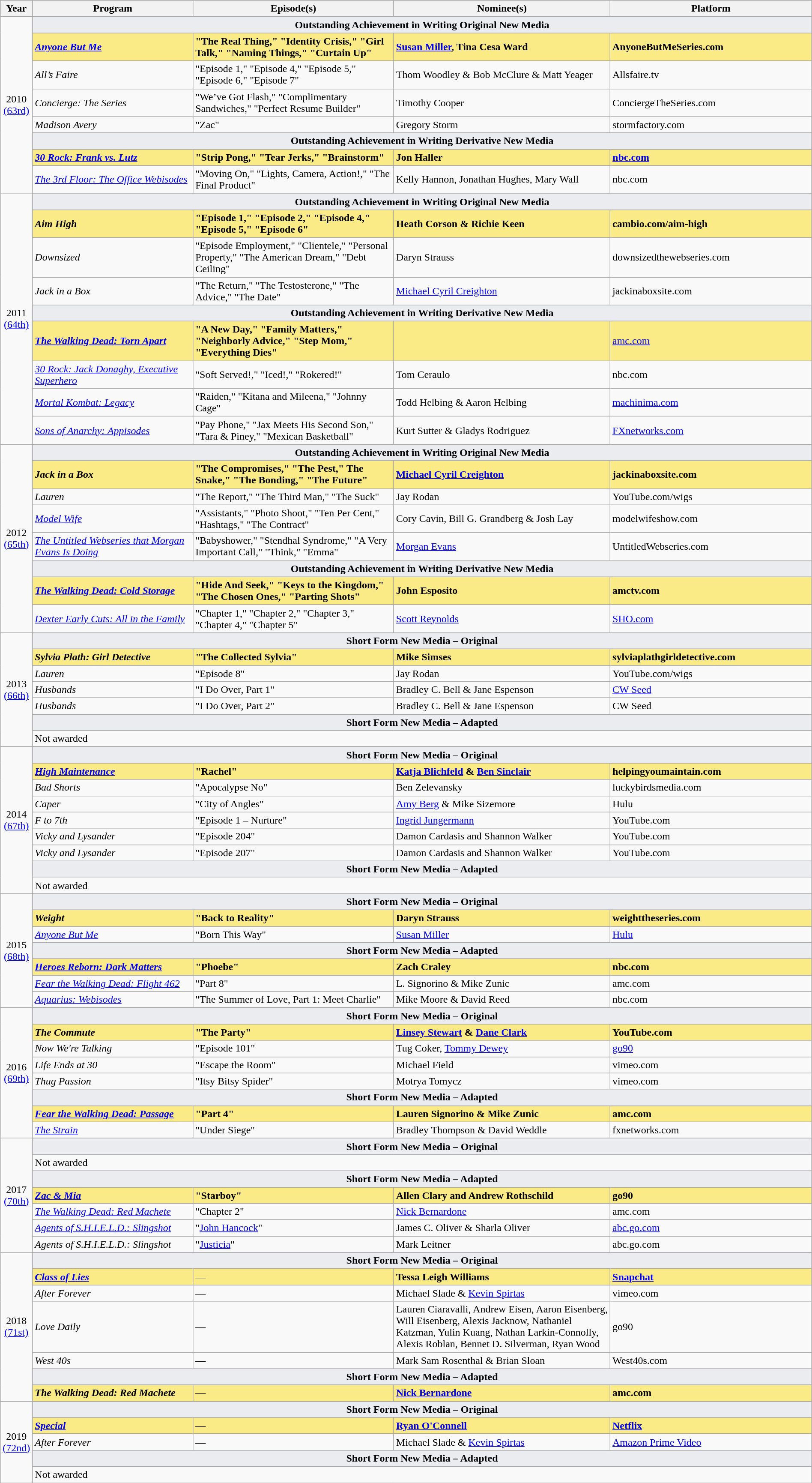<table class="wikitable" style="width:100%">
<tr bgcolor="#bebebe">
<th width="3%">Year</th>
<th width="20%">Program</th>
<th width="25%">Episode(s)</th>
<th width="27%">Nominee(s)</th>
<th width="25%">Platform</th>
</tr>
<tr>
<td rowspan=9 style="text-align:center">2010<br><a href='#'>(63rd)</a><br></td>
</tr>
<tr>
<td colspan=4 style="text-align:center; background:#EBECF0"><strong>Outstanding Achievement in Writing Original New Media</strong></td>
</tr>
<tr style="background:#FAEB86">
<td><strong><em><a href='#'>Anyone But Me</a></em></strong></td>
<td><strong>"The Real Thing," "Identity Crisis," "Girl Talk," "Naming Things," "Curtain Up"</strong></td>
<td><strong><a href='#'>Susan Miller</a>, Tina Cesa Ward</strong></td>
<td><strong>AnyoneButMeSeries.com</strong></td>
</tr>
<tr>
<td><em>All’s Faire</em></td>
<td>"Episode 1," "Episode 4," "Episode 5," "Episode 6," "Episode 7"</td>
<td>Thom Woodley & Bob McClure & Matt Yeager</td>
<td>Allsfaire.tv</td>
</tr>
<tr>
<td><em>Concierge: The Series</em></td>
<td>"We’ve Got Flash," "Complimentary Sandwiches," "Perfect Resume Builder"</td>
<td>Timothy Cooper</td>
<td>ConciergeTheSeries.com</td>
</tr>
<tr>
<td><em>Madison Avery</em></td>
<td>"Zac"</td>
<td>Gregory Storm</td>
<td>stormfactory.com</td>
</tr>
<tr>
<td colspan=4 style="text-align:center; background:#EBECF0"><strong>Outstanding Achievement in Writing Derivative New Media</strong></td>
</tr>
<tr style="background:#FAEB86">
<td><strong><em><a href='#'>30 Rock: Frank vs. Lutz</a></em></strong></td>
<td><strong>"Strip Pong," "Tear Jerks," "Brainstorm"</strong></td>
<td><strong>Jon Haller</strong></td>
<td><strong><a href='#'>nbc.com</a></strong></td>
</tr>
<tr>
<td><em><a href='#'>The 3rd Floor: The Office Webisodes</a></em></td>
<td>"Moving On," "Lights, Camera, Action!," "The Final Product"</td>
<td>Kelly Hannon, Jonathan Hughes, Mary Wall</td>
<td>nbc.com</td>
</tr>
<tr>
<td rowspan=10 style="text-align:center">2011<br><a href='#'>(64th)</a><br></td>
</tr>
<tr>
<td colspan=4 style="text-align:center; background:#EBECF0"><strong>Outstanding Achievement in Writing Original New Media</strong></td>
</tr>
<tr style="background:#FAEB86">
<td><strong><em>Aim High</em></strong></td>
<td><strong>"Episode 1," "Episode 2," "Episode 4," "Episode 5," "Episode 6"</strong></td>
<td><strong>Heath Corson & Richie Keen</strong></td>
<td><strong>cambio.com/aim-high</strong></td>
</tr>
<tr>
<td><em>Downsized</em></td>
<td>"Episode Employment," "Clientele," "Personal Property," "The American Dream," "Debt Ceiling"</td>
<td>Daryn Strauss</td>
<td>downsizedthewebseries.com</td>
</tr>
<tr>
<td><em>Jack in a Box</em></td>
<td>"The Return," "The Testosterone," "The Advice," "The Date"</td>
<td><a href='#'>Michael Cyril Creighton</a></td>
<td>jackinaboxsite.com</td>
</tr>
<tr>
<td colspan=4 style="text-align:center; background:#EBECF0"><strong>Outstanding Achievement in Writing Derivative New Media</strong></td>
</tr>
<tr style="background:#FAEB86">
<td><strong><em><a href='#'>The Walking Dead: Torn Apart</a></em></strong></td>
<td><strong>"A New Day," "Family Matters," "Neighborly Advice," "Step Mom," "Everything Dies"</strong></td>
<td></td>
<td><a href='#'>amc.com</a></td>
</tr>
<tr>
<td><em><a href='#'>30 Rock: Jack Donaghy, Executive Superhero</a></em></td>
<td>"Soft Served!," "Iced!," "Rokered!"</td>
<td>Tom Ceraulo</td>
<td>nbc.com</td>
</tr>
<tr>
<td><em><a href='#'>Mortal Kombat: Legacy</a></em></td>
<td>"Raiden," "Kitana and Mileena," "Johnny Cage"</td>
<td>Todd Helbing & Aaron Helbing</td>
<td><a href='#'>machinima.com</a></td>
</tr>
<tr>
<td><em><a href='#'>Sons of Anarchy: Appisodes</a></em></td>
<td>"Pay Phone," "Jax Meets His Second Son," "Tara & Piney," "Mexican Basketball"</td>
<td>Kurt Sutter & Gladys Rodriguez</td>
<td><a href='#'>FXnetworks.com</a></td>
</tr>
<tr>
<td rowspan=9 style="text-align:center">2012<br><a href='#'>(65th)</a><br></td>
</tr>
<tr>
<td colspan=4 style="text-align:center; background:#EBECF0"><strong>Outstanding Achievement in Writing Original New Media</strong></td>
</tr>
<tr style="background:#FAEB86">
<td><strong><em>Jack in a Box</em></strong></td>
<td><strong>"The Compromises," "The Pest," The Snake," "The Bonding," "The Future"</strong></td>
<td><strong><a href='#'>Michael Cyril Creighton</a></strong></td>
<td><strong>jackinaboxsite.com</strong></td>
</tr>
<tr>
<td><em>Lauren</em></td>
<td>"The Report," "The Third Man," "The Suck"</td>
<td>Jay Rodan</td>
<td>YouTube.com/wigs</td>
</tr>
<tr>
<td><em><a href='#'>Model Wife</a></em></td>
<td>"Assistants," "Photo Shoot," "Ten Per Cent," "Hashtags," "The Contract"</td>
<td>Cory Cavin, Bill G. Grandberg & Josh Lay</td>
<td>modelwifeshow.com</td>
</tr>
<tr>
<td><em><a href='#'> The Untitled Webseries that Morgan Evans Is Doing</a></em></td>
<td>"Babyshower," "Stendhal Syndrome," "A Very Important Call," "Think," "Emma"</td>
<td><a href='#'> Morgan Evans</a></td>
<td>UntitledWebseries.com</td>
</tr>
<tr>
<td colspan=4 style="text-align:center; background:#EBECF0"><strong>Outstanding Achievement in Writing Derivative New Media</strong></td>
</tr>
<tr style="background:#FAEB86">
<td><strong><em><a href='#'>The Walking Dead: Cold Storage</a></em></strong></td>
<td><strong>"Hide And Seek," "Keys to the Kingdom," "The Chosen Ones," "Parting Shots"</strong></td>
<td><strong>John Esposito</strong></td>
<td><strong>amctv.com</strong></td>
</tr>
<tr>
<td><em><a href='#'>Dexter Early Cuts: All in the Family</a></em></td>
<td>"Chapter 1," "Chapter 2," "Chapter 3," "Chapter 4," "Chapter 5"</td>
<td><a href='#'>Scott Reynolds</a></td>
<td><a href='#'>SHO.com</a></td>
</tr>
<tr>
<td rowspan=8 style="text-align:center">2013<br><a href='#'>(66th)</a><br></td>
</tr>
<tr>
<td colspan=4 style="text-align:center; background:#EBECF0"><strong>Short Form New Media – Original</strong></td>
</tr>
<tr style="background:#FAEB86">
<td><strong><em>Sylvia Plath: Girl Detective</em></strong></td>
<td><strong>"The Collected Sylvia"</strong></td>
<td><strong>Mike Simses</strong></td>
<td><strong>sylviaplathgirldetective.com</strong></td>
</tr>
<tr>
<td><em>Lauren</em></td>
<td>"Episode 8"</td>
<td>Jay Rodan</td>
<td>YouTube.com/wigs</td>
</tr>
<tr>
<td><em>Husbands</em></td>
<td>"I Do Over, Part 1"</td>
<td>Bradley C. Bell & Jane Espenson</td>
<td><a href='#'>CW Seed</a></td>
</tr>
<tr>
<td><em>Husbands</em></td>
<td>"I Do Over, Part 2"</td>
<td>Bradley C. Bell & Jane Espenson</td>
<td>CW Seed</td>
</tr>
<tr>
<td colspan=4 style="text-align:center; background:#EBECF0"><strong>Short Form New Media – Adapted</strong></td>
</tr>
<tr>
<td colspan=4>Not awarded</td>
</tr>
<tr>
<td rowspan=10 style="text-align:center">2014<br><a href='#'>(67th)</a><br></td>
</tr>
<tr>
<td colspan=4 style="text-align:center; background:#EBECF0"><strong>Short Form New Media – Original</strong></td>
</tr>
<tr style="background:#FAEB86">
<td><strong><em><a href='#'>High Maintenance</a></em></strong></td>
<td><strong>"Rachel"</strong></td>
<td><strong><a href='#'>Katja Blichfeld</a> & <a href='#'>Ben Sinclair</a></strong></td>
<td><strong>helpingyoumaintain.com</strong></td>
</tr>
<tr>
<td><em>Bad Shorts</em></td>
<td>"Apocalypse No"</td>
<td>Ben Zelevansky</td>
<td>luckybirdsmedia.com</td>
</tr>
<tr>
<td><em>Caper</em></td>
<td>"City of Angles"</td>
<td><a href='#'>Amy Berg</a> & Mike Sizemore</td>
<td>Hulu</td>
</tr>
<tr>
<td><em>F to 7th</em></td>
<td>"Episode 1 – Nurture"</td>
<td><a href='#'>Ingrid Jungermann</a></td>
<td>YouTube.com</td>
</tr>
<tr>
<td><em>Vicky and Lysander</em></td>
<td>"Episode 204"</td>
<td>Damon Cardasis and Shannon Walker</td>
<td>YouTube.com</td>
</tr>
<tr>
<td><em>Vicky and Lysander</em></td>
<td>"Episode 207"</td>
<td>Damon Cardasis and Shannon Walker</td>
<td>YouTube.com</td>
</tr>
<tr>
<td colspan=4 style="text-align:center; background:#EBECF0"><strong>Short Form New Media – Adapted</strong></td>
</tr>
<tr>
<td colspan=4>Not awarded</td>
</tr>
<tr>
<td rowspan=8 style="text-align:center">2015<br><a href='#'>(68th)</a><br></td>
</tr>
<tr>
<td colspan=4 style="text-align:center; background:#EBECF0"><strong>Short Form New Media – Original</strong></td>
</tr>
<tr style="background:#FAEB86">
<td><strong><em>Weight</em></strong></td>
<td><strong>"Back to Reality"</strong></td>
<td><strong>Daryn Strauss</strong></td>
<td><strong>weighttheseries.com</strong></td>
</tr>
<tr>
<td><em><a href='#'>Anyone But Me</a></em></td>
<td>"Born This Way"</td>
<td><a href='#'>Susan Miller</a></td>
<td><a href='#'>Hulu</a></td>
</tr>
<tr>
<td colspan=4 style="text-align:center; background:#EBECF0"><strong>Short Form New Media – Adapted</strong></td>
</tr>
<tr style="background:#FAEB86">
<td><strong><em><a href='#'>Heroes Reborn: Dark Matters</a></em></strong></td>
<td><strong>"Phoebe"</strong></td>
<td><strong>Zach Craley</strong></td>
<td><strong>nbc.com</strong></td>
</tr>
<tr>
<td><em><a href='#'>Fear the Walking Dead: Flight 462</a></em></td>
<td>"Part 8"</td>
<td>L. Signorino & Mike Zunic</td>
<td>amc.com</td>
</tr>
<tr>
<td><em><a href='#'>Aquarius: Webisodes</a></em></td>
<td>"The Summer of Love, Part 1: Meet Charlie"</td>
<td>Mike Moore & David Reed</td>
<td>nbc.com</td>
</tr>
<tr>
<td rowspan=9 style="text-align:center">2016<br><a href='#'>(69th)</a><br></td>
</tr>
<tr>
<td colspan=4 style="text-align:center; background:#EBECF0"><strong>Short Form New Media – Original</strong></td>
</tr>
<tr style="background:#FAEB86">
<td><strong><em>The Commute</em></strong></td>
<td><strong>"The Party"</strong></td>
<td><strong><a href='#'>Linsey Stewart</a> & <a href='#'>Dane Clark</a></strong></td>
<td><strong>YouTube.com</strong></td>
</tr>
<tr>
<td><em>Now We're Talking</em></td>
<td>"Episode 101"</td>
<td>Tug Coker, <a href='#'>Tommy Dewey</a></td>
<td><a href='#'>go90</a></td>
</tr>
<tr>
<td><em>Life Ends at 30</em></td>
<td>"Escape the Room"</td>
<td>Michael Field</td>
<td>vimeo.com</td>
</tr>
<tr>
<td><em>Thug Passion</em></td>
<td>"Itsy Bitsy Spider"</td>
<td>Motrya Tomycz</td>
<td>vimeo.com</td>
</tr>
<tr>
<td colspan=4 style="text-align:center; background:#EBECF0"><strong>Short Form New Media – Adapted</strong></td>
</tr>
<tr style="background:#FAEB86">
<td><strong><em><a href='#'>Fear the Walking Dead: Passage</a></em></strong></td>
<td><strong>"Part 4"</strong></td>
<td><strong>Lauren Signorino & Mike Zunic</strong></td>
<td><strong>amc.com</strong></td>
</tr>
<tr>
<td><em><a href='#'>The Strain</a></em></td>
<td>"Under Siege"</td>
<td>Bradley Thompson & David Weddle</td>
<td>fxnetworks.com</td>
</tr>
<tr>
<td rowspan=8 style="text-align:center">2017<br><a href='#'>(70th)</a><br></td>
</tr>
<tr>
<td colspan=4 style="text-align:center; background:#EBECF0"><strong>Short Form New Media – Original</strong></td>
</tr>
<tr>
<td colspan=4>Not awarded</td>
</tr>
<tr>
<td colspan=4 style="text-align:center; background:#EBECF0"><strong>Short Form New Media – Adapted</strong></td>
</tr>
<tr style="background:#FAEB86">
<td><strong><em><a href='#'>Zac & Mia</a></em></strong></td>
<td><strong>"Starboy"</strong></td>
<td><strong>Allen Clary and Andrew Rothschild</strong></td>
<td><strong>go90</strong></td>
</tr>
<tr>
<td><em><a href='#'>The Walking Dead: Red Machete</a></em></td>
<td>"Chapter 2"</td>
<td><a href='#'>Nick Bernardone</a></td>
<td>amc.com</td>
</tr>
<tr>
<td><em><a href='#'>Agents of S.H.I.E.L.D.: Slingshot</a></em></td>
<td>"<a href='#'>John Hancock</a>"</td>
<td>James C. Oliver & Sharla Oliver</td>
<td><a href='#'>abc.go.com</a></td>
</tr>
<tr>
<td><em>Agents of S.H.I.E.L.D.: Slingshot</em></td>
<td>"<a href='#'>Justicia</a>"</td>
<td>Mark Leitner</td>
<td>abc.go.com</td>
</tr>
<tr>
<td rowspan=8 style="text-align:center">2018<br><a href='#'>(71st)</a><br></td>
</tr>
<tr>
<td colspan=4 style="text-align:center; background:#EBECF0"><strong>Short Form New Media – Original</strong></td>
</tr>
<tr style="background:#FAEB86">
<td><strong><em><a href='#'>Class of Lies</a></em></strong></td>
<td>—</td>
<td><strong>Tessa Leigh Williams</strong></td>
<td><strong><a href='#'>Snapchat</a></strong></td>
</tr>
<tr>
<td><em>After Forever</em></td>
<td>—</td>
<td>Michael Slade & <a href='#'>Kevin Spirtas</a></td>
<td>vimeo.com</td>
</tr>
<tr>
<td><em>Love Daily</em></td>
<td>—</td>
<td>Lauren Ciaravalli, Andrew Eisen, Aaron Eisenberg, Will Eisenberg, Alexis Jacknow, Nathaniel Katzman, Yulin Kuang, Nathan Larkin-Connolly, Alexis Roblan, Bennet D. Silverman, Ryan Wood</td>
<td>go90</td>
</tr>
<tr>
<td><em>West 40s</em></td>
<td>—</td>
<td>Mark Sam Rosenthal & Brian Sloan</td>
<td>West40s.com</td>
</tr>
<tr>
<td colspan=4 style="text-align:center; background:#EBECF0"><strong>Short Form New Media – Adapted</strong></td>
</tr>
<tr style="background:#FAEB86">
<td><strong><em>The Walking Dead: Red Machete</em></strong></td>
<td>—</td>
<td><strong><a href='#'>Nick Bernardone</a></strong></td>
<td><strong>amc.com</strong></td>
</tr>
<tr>
<td rowspan=6 style="text-align:center">2019<br><a href='#'>(72nd)</a><br></td>
</tr>
<tr>
<td colspan=4 style="text-align:center; background:#EBECF0"><strong>Short Form New Media – Original</strong></td>
</tr>
<tr style="background:#FAEB86">
<td><strong><em><a href='#'>Special</a></em></strong></td>
<td>—</td>
<td><strong><a href='#'>Ryan O'Connell</a></strong></td>
<td><strong><a href='#'>Netflix</a></strong></td>
</tr>
<tr>
<td><em>After Forever</em></td>
<td>—</td>
<td>Michael Slade & <a href='#'>Kevin Spirtas</a></td>
<td><a href='#'>Amazon Prime Video</a></td>
</tr>
<tr>
<td colspan=4 style="text-align:center; background:#EBECF0"><strong>Short Form New Media – Adapted</strong></td>
</tr>
<tr>
<td colspan=4>Not awarded</td>
</tr>
<tr>
</tr>
</table>
